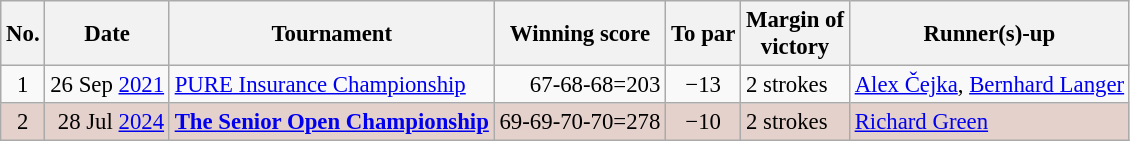<table class="wikitable" style="font-size:95%;">
<tr>
<th>No.</th>
<th>Date</th>
<th>Tournament</th>
<th>Winning score</th>
<th>To par</th>
<th>Margin of<br>victory</th>
<th>Runner(s)-up</th>
</tr>
<tr>
<td align=center>1</td>
<td align=right>26 Sep <a href='#'>2021</a></td>
<td><a href='#'>PURE Insurance Championship</a></td>
<td align=right>67-68-68=203</td>
<td align=center>−13</td>
<td>2 strokes</td>
<td> <a href='#'>Alex Čejka</a>,  <a href='#'>Bernhard Langer</a></td>
</tr>
<tr style="background:#e5d1cb;">
<td align=center>2</td>
<td align=right>28 Jul <a href='#'>2024</a></td>
<td><strong><a href='#'>The Senior Open Championship</a></strong></td>
<td align=right>69-69-70-70=278</td>
<td align=center>−10</td>
<td>2 strokes</td>
<td> <a href='#'>Richard Green</a></td>
</tr>
</table>
